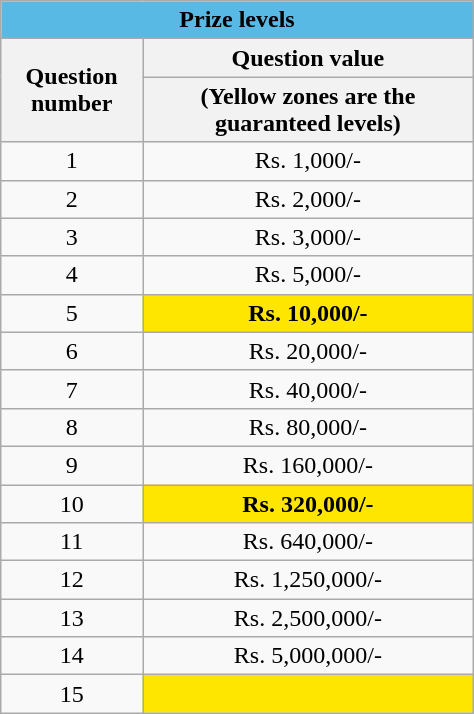<table class="wikitable" style="text-align:center; border:1px;; cellpadding:2; cellspacing:0; width:25%;">
<tr>
<th colspan="2" style="background: #58B9E4">Prize levels</th>
</tr>
<tr>
<th rowspan="2" style="width: 30%">Question number</th>
<th>Question value</th>
</tr>
<tr>
<th style="width: 70%">(Yellow zones are the guaranteed levels)</th>
</tr>
<tr>
<td>1</td>
<td>Rs. 1,000/-</td>
</tr>
<tr>
<td>2</td>
<td>Rs. 2,000/-</td>
</tr>
<tr>
<td>3</td>
<td>Rs. 3,000/-</td>
</tr>
<tr>
<td>4</td>
<td>Rs. 5,000/-</td>
</tr>
<tr>
<td>5</td>
<td style="background: #FFE600"><strong>Rs. 10,000/-</strong></td>
</tr>
<tr>
<td>6</td>
<td>Rs. 20,000/-</td>
</tr>
<tr>
<td>7</td>
<td>Rs. 40,000/-</td>
</tr>
<tr>
<td>8</td>
<td>Rs. 80,000/-</td>
</tr>
<tr>
<td>9</td>
<td>Rs. 160,000/-</td>
</tr>
<tr>
<td>10</td>
<td style="background: #FFE600"><strong>Rs. 320,000/-</strong></td>
</tr>
<tr>
<td>11</td>
<td>Rs. 640,000/-</td>
</tr>
<tr>
<td>12</td>
<td>Rs. 1,250,000/-</td>
</tr>
<tr>
<td>13</td>
<td>Rs. 2,500,000/-</td>
</tr>
<tr>
<td>14</td>
<td>Rs. 5,000,000/-</td>
</tr>
<tr>
<td>15</td>
<td style="background: #FFE600"><strong></strong></td>
</tr>
</table>
